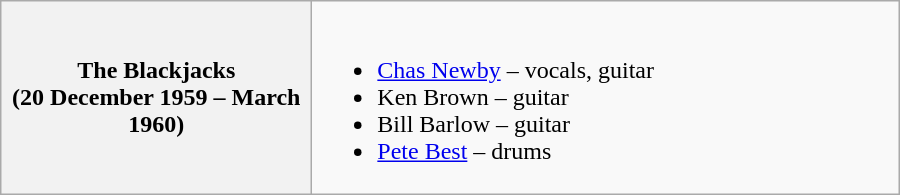<table class="wikitable" style="width: 600px;">
<tr>
<th style="width:200px;">The Blackjacks<br>(20 December 1959 – March 1960)</th>
<td><br><ul><li><a href='#'>Chas Newby</a> – vocals, guitar</li><li>Ken Brown – guitar</li><li>Bill Barlow – guitar</li><li><a href='#'>Pete Best</a> – drums</li></ul></td>
</tr>
</table>
